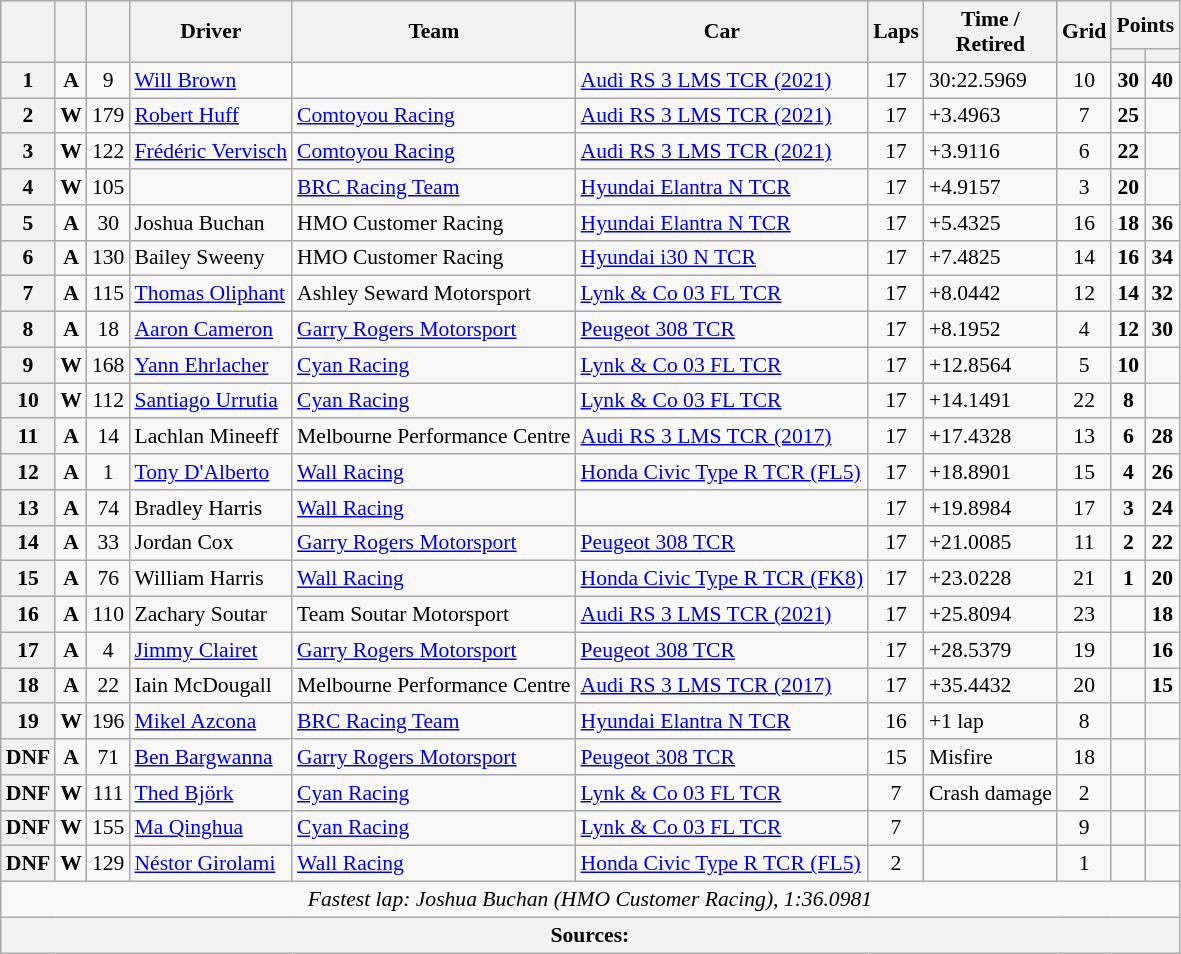<table class="wikitable" style="font-size: 90%">
<tr>
<th rowspan=2></th>
<th rowspan=2></th>
<th rowspan=2></th>
<th rowspan=2>Driver</th>
<th rowspan=2>Team</th>
<th rowspan=2>Car</th>
<th rowspan=2>Laps</th>
<th rowspan=2>Time /<br>Retired</th>
<th rowspan=2>Grid</th>
<th colspan=2>Points</th>
</tr>
<tr>
<th></th>
<th></th>
</tr>
<tr>
<th>1</th>
<td align=center><strong><span>A</span></strong></td>
<td align=center>9</td>
<td> <a href='#'>Will Brown</a></td>
<td></td>
<td><a href='#'>Audi RS 3 LMS TCR (2021)</a></td>
<td align=center>17</td>
<td>30:22.5969</td>
<td align=center>10</td>
<td align=center><strong>30</strong></td>
<td align=center><strong>40</strong></td>
</tr>
<tr>
<th>2</th>
<td align=center><strong><span>W</span></strong></td>
<td align=center>179</td>
<td> <a href='#'>Robert Huff</a></td>
<td> <a href='#'>Comtoyou Racing</a></td>
<td><a href='#'>Audi RS 3 LMS TCR (2021)</a></td>
<td align=center>17</td>
<td>+3.4963</td>
<td align=center>7</td>
<td align=center><strong>25</strong></td>
<td align=center></td>
</tr>
<tr>
<th>3</th>
<td align=center><strong><span>W</span></strong></td>
<td align=center>122</td>
<td> <a href='#'>Frédéric Vervisch</a></td>
<td> <a href='#'>Comtoyou Racing</a></td>
<td><a href='#'>Audi RS 3 LMS TCR (2021)</a></td>
<td align=center>17</td>
<td>+3.9116</td>
<td align=center>6</td>
<td align=center><strong>22</strong></td>
<td align=center></td>
</tr>
<tr>
<th>4</th>
<td align=center><strong><span>W</span></strong></td>
<td align=center>105</td>
<td></td>
<td> <a href='#'>BRC Racing Team</a></td>
<td><a href='#'>Hyundai Elantra N TCR</a></td>
<td align=center>17</td>
<td>+4.9157</td>
<td align=center>3</td>
<td align=center><strong>20</strong></td>
<td align=center></td>
</tr>
<tr>
<th>5</th>
<td align=center><strong><span>A</span></strong></td>
<td align=center>30</td>
<td> Joshua Buchan</td>
<td> HMO Customer Racing</td>
<td><a href='#'>Hyundai Elantra N TCR</a></td>
<td align=center>17</td>
<td>+5.4325</td>
<td align=center>16</td>
<td align=center><strong>18</strong></td>
<td align=center><strong>36</strong></td>
</tr>
<tr>
<th>6</th>
<td align=center><strong><span>A</span></strong></td>
<td align=center>130</td>
<td> Bailey Sweeny</td>
<td> HMO Customer Racing</td>
<td><a href='#'>Hyundai i30 N TCR</a></td>
<td align=center>17</td>
<td>+7.4825</td>
<td align=center>14</td>
<td align=center><strong>16</strong></td>
<td align=center><strong>34</strong></td>
</tr>
<tr>
<th>7</th>
<td align=center><strong><span>A</span></strong></td>
<td align=center>115</td>
<td> <a href='#'>Thomas Oliphant</a></td>
<td> Ashley Seward Motorsport</td>
<td><a href='#'>Lynk & Co 03 FL TCR</a></td>
<td align=center>17</td>
<td>+8.0442</td>
<td align=center>12</td>
<td align=center><strong>14</strong></td>
<td align=center><strong>32</strong></td>
</tr>
<tr>
<th>8</th>
<td align=center><strong><span>A</span></strong></td>
<td align=center>18</td>
<td> <a href='#'>Aaron Cameron</a></td>
<td> <a href='#'>Garry Rogers Motorsport</a></td>
<td><a href='#'>Peugeot 308 TCR</a></td>
<td align=center>17</td>
<td>+8.1952</td>
<td align=center>4</td>
<td align=center><strong>12</strong></td>
<td align=center><strong>30</strong></td>
</tr>
<tr>
<th>9</th>
<td align=center><strong><span>W</span></strong></td>
<td align=center>168</td>
<td> <a href='#'>Yann Ehrlacher</a></td>
<td> <a href='#'>Cyan Racing</a></td>
<td><a href='#'>Lynk & Co 03 FL TCR</a></td>
<td align=center>17</td>
<td>+12.8564</td>
<td align=center>5</td>
<td align=center><strong>10</strong></td>
<td align=center></td>
</tr>
<tr>
<th>10</th>
<td align=center><strong><span>W</span></strong></td>
<td align=center>112</td>
<td> <a href='#'>Santiago Urrutia</a></td>
<td> <a href='#'>Cyan Racing</a></td>
<td><a href='#'>Lynk & Co 03 FL TCR</a></td>
<td align=center>17</td>
<td>+14.1491</td>
<td align=center>22</td>
<td align=center><strong>8</strong></td>
<td align=center></td>
</tr>
<tr>
<th>11</th>
<td align=center><strong><span>A</span></strong></td>
<td align=center>14</td>
<td> Lachlan Mineeff</td>
<td> Melbourne Performance Centre</td>
<td><a href='#'>Audi RS 3 LMS TCR (2017)</a></td>
<td align=center>17</td>
<td>+17.4328</td>
<td align=center>13</td>
<td align=center><strong>6</strong></td>
<td align=center><strong>28</strong></td>
</tr>
<tr>
<th>12</th>
<td align=center><strong><span>A</span></strong></td>
<td align=center>1</td>
<td> <a href='#'>Tony D'Alberto</a></td>
<td> <a href='#'>Wall Racing</a></td>
<td><a href='#'>Honda Civic Type R TCR (FL5)</a></td>
<td align=center>17</td>
<td>+18.8901</td>
<td align=center>15</td>
<td align=center><strong>4</strong></td>
<td align=center><strong>26</strong></td>
</tr>
<tr>
<th>13</th>
<td align=center><strong><span>A</span></strong></td>
<td align=center>74</td>
<td> Bradley Harris</td>
<td> <a href='#'>Wall Racing</a></td>
<td></td>
<td align=center>17</td>
<td>+19.8984</td>
<td align=center>17</td>
<td align=center><strong>3</strong></td>
<td align=center><strong>24</strong></td>
</tr>
<tr>
<th>14</th>
<td align=center><strong><span>A</span></strong></td>
<td align=center>33</td>
<td> Jordan Cox</td>
<td> <a href='#'>Garry Rogers Motorsport</a></td>
<td><a href='#'>Peugeot 308 TCR</a></td>
<td align=center>17</td>
<td>+21.0085</td>
<td align=center>11</td>
<td align=center><strong>2</strong></td>
<td align=center><strong>22</strong></td>
</tr>
<tr>
<th>15</th>
<td align=center><strong><span>A</span></strong></td>
<td align=center>76</td>
<td> William Harris</td>
<td> <a href='#'>Wall Racing</a></td>
<td><a href='#'>Honda Civic Type R TCR (FK8)</a></td>
<td align=center>17</td>
<td>+23.0228</td>
<td align=center>21</td>
<td align=center><strong>1</strong></td>
<td align=center><strong>20</strong></td>
</tr>
<tr>
<th>16</th>
<td align=center><strong><span>A</span></strong></td>
<td align=center>110</td>
<td> Zachary Soutar</td>
<td> Team Soutar Motorsport</td>
<td><a href='#'>Audi RS 3 LMS TCR (2021)</a></td>
<td align=center>17</td>
<td>+25.8094</td>
<td align=center>23</td>
<td align=center></td>
<td align=center><strong>18</strong></td>
</tr>
<tr>
<th>17</th>
<td align=center><strong><span>A</span></strong></td>
<td align=center>4</td>
<td> <a href='#'>Jimmy Clairet</a></td>
<td> <a href='#'>Garry Rogers Motorsport</a></td>
<td><a href='#'>Peugeot 308 TCR</a></td>
<td align=center>17</td>
<td>+28.5379</td>
<td align=center>19</td>
<td align=center></td>
<td align=center><strong>16</strong></td>
</tr>
<tr>
<th>18</th>
<td align=center><strong><span>A</span></strong></td>
<td align=center>22</td>
<td> Iain McDougall</td>
<td> Melbourne Performance Centre</td>
<td><a href='#'>Audi RS 3 LMS TCR (2017)</a></td>
<td align=center>17</td>
<td>+35.4432</td>
<td align=center>20</td>
<td align=center></td>
<td align=center><strong>15</strong></td>
</tr>
<tr>
<th>19</th>
<td align=center><strong><span>W</span></strong></td>
<td align=center>196</td>
<td> <a href='#'>Mikel Azcona</a></td>
<td> <a href='#'>BRC Racing Team</a></td>
<td><a href='#'>Hyundai Elantra N TCR</a></td>
<td align=center>16</td>
<td>+1 lap</td>
<td align=center>8</td>
<td align=center></td>
<td></td>
</tr>
<tr>
<th>DNF</th>
<td align=center><strong><span>A</span></strong></td>
<td align=center>71</td>
<td> <a href='#'>Ben Bargwanna</a></td>
<td> <a href='#'>Garry Rogers Motorsport</a></td>
<td><a href='#'>Peugeot 308 TCR</a></td>
<td align=center>15</td>
<td>Misfire</td>
<td align=center>18</td>
<td align=center></td>
<td></td>
</tr>
<tr>
<th>DNF</th>
<td align=center><strong><span>W</span></strong></td>
<td align=center>111</td>
<td> <a href='#'>Thed Björk</a></td>
<td> <a href='#'>Cyan Racing</a></td>
<td><a href='#'>Lynk & Co 03 FL TCR</a></td>
<td align=center>7</td>
<td>Crash damage</td>
<td align=center>2</td>
<td align=center></td>
<td align=center></td>
</tr>
<tr>
<th>DNF</th>
<td align=center><strong><span>W</span></strong></td>
<td align=center>155</td>
<td> <a href='#'>Ma Qinghua</a></td>
<td> <a href='#'>Cyan Racing</a></td>
<td><a href='#'>Lynk & Co 03 FL TCR</a></td>
<td align=center>7</td>
<td></td>
<td align=center>9</td>
<td align=center></td>
<td></td>
</tr>
<tr>
<th>DNF</th>
<td align=center><strong><span>W</span></strong></td>
<td align=center>129</td>
<td> <a href='#'>Néstor Girolami</a></td>
<td> <a href='#'>Wall Racing</a></td>
<td><a href='#'>Honda Civic Type R TCR (FL5)</a></td>
<td align=center>2</td>
<td></td>
<td align=center>1</td>
<td align=center></td>
<td></td>
</tr>
<tr>
<td colspan=11 align=center><em>Fastest lap: Joshua Buchan (HMO Customer Racing), 1:36.0981</em></td>
</tr>
<tr>
<th colspan=11>Sources:</th>
</tr>
</table>
